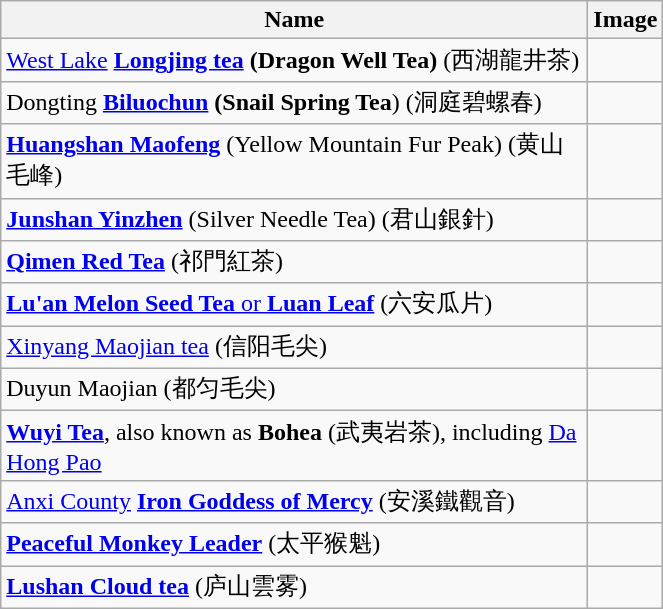<table class="wikitable sortable" style="width:35%;">
<tr>
<th>Name</th>
<th>Image</th>
</tr>
<tr>
<td><a href='#'>West Lake</a> <strong><a href='#'>Longjing tea</a> (Dragon Well Tea)</strong> (西湖龍井茶)</td>
<td></td>
</tr>
<tr>
<td>Dongting <strong><a href='#'>Biluochun</a> (Snail Spring Tea</strong>) (洞庭碧螺春)</td>
<td></td>
</tr>
<tr>
<td><strong><a href='#'>Huangshan Maofeng</a></strong> (Yellow Mountain Fur Peak) (黄山毛峰)</td>
<td></td>
</tr>
<tr>
<td><strong><a href='#'>Junshan Yinzhen</a></strong> (Silver Needle Tea) (君山銀針)</td>
<td></td>
</tr>
<tr>
<td><strong><a href='#'>Qimen Red Tea</a></strong> (祁門紅茶)</td>
<td></td>
</tr>
<tr>
<td><a href='#'><strong>Lu'an Melon Seed Tea</strong> or <strong>Luan Leaf</strong></a> (六安瓜片)</td>
<td></td>
</tr>
<tr>
<td><a href='#'>Xinyang Maojian tea</a> (信阳毛尖)</td>
<td></td>
</tr>
<tr>
<td>Duyun Maojian (都匀毛尖)</td>
<td></td>
</tr>
<tr>
<td><a href='#'><strong>Wuyi Tea</strong></a>, also known as <strong>Bohea</strong> (武夷岩茶), including <a href='#'>Da Hong Pao</a></td>
<td></td>
</tr>
<tr>
<td><a href='#'>Anxi County</a> <a href='#'><strong>Iron Goddess of Mercy</strong></a> (安溪鐵觀音)</td>
<td></td>
</tr>
<tr>
<td><a href='#'><strong>Peaceful Monkey Leader</strong></a> (太平猴魁)</td>
<td></td>
</tr>
<tr>
<td><a href='#'><strong>Lushan Cloud tea</strong></a> (庐山雲雾)</td>
<td></td>
</tr>
</table>
